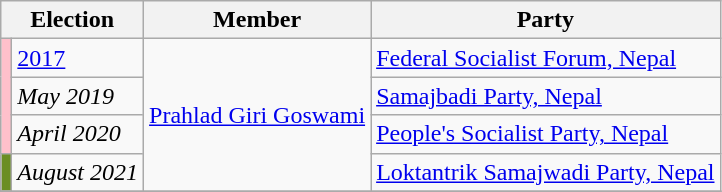<table class="wikitable">
<tr>
<th colspan="2">Election</th>
<th>Member</th>
<th>Party</th>
</tr>
<tr>
<td rowspan="3" style="background-color:pink"></td>
<td><a href='#'>2017</a></td>
<td rowspan="4"><a href='#'>Prahlad Giri Goswami</a></td>
<td><a href='#'>Federal Socialist Forum, Nepal</a></td>
</tr>
<tr>
<td><em>May 2019</em></td>
<td><a href='#'>Samajbadi Party, Nepal</a></td>
</tr>
<tr>
<td><em>April 2020</em></td>
<td><a href='#'>People's Socialist Party, Nepal</a></td>
</tr>
<tr>
<td style="background-color:olivedrab"></td>
<td><em>August 2021</em></td>
<td><a href='#'>Loktantrik Samajwadi Party, Nepal</a></td>
</tr>
<tr>
</tr>
</table>
